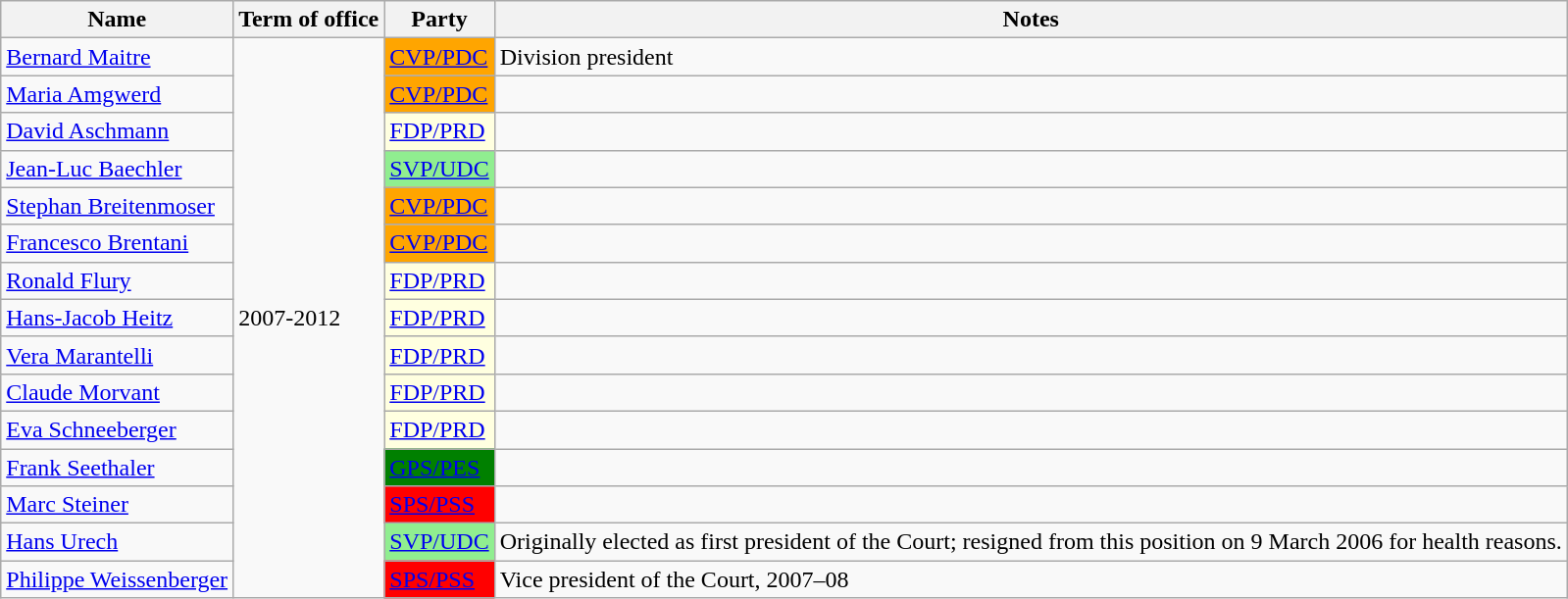<table class="wikitable">
<tr>
<th>Name</th>
<th>Term of office</th>
<th>Party</th>
<th>Notes</th>
</tr>
<tr>
<td><a href='#'>Bernard Maitre</a></td>
<td rowspan="15">2007-2012</td>
<td style="background:orange"><a href='#'>CVP/PDC</a></td>
<td>Division president</td>
</tr>
<tr>
<td><a href='#'>Maria Amgwerd</a></td>
<td style="background:orange"><a href='#'>CVP/PDC</a></td>
<td></td>
</tr>
<tr>
<td><a href='#'>David Aschmann</a></td>
<td style="background:lightyellow"><a href='#'>FDP/PRD</a></td>
<td></td>
</tr>
<tr>
<td><a href='#'>Jean-Luc Baechler</a></td>
<td style="background:lightgreen"><a href='#'>SVP/UDC</a></td>
<td></td>
</tr>
<tr>
<td><a href='#'>Stephan Breitenmoser</a></td>
<td style="background:orange"><a href='#'>CVP/PDC</a></td>
<td></td>
</tr>
<tr>
<td><a href='#'>Francesco Brentani</a></td>
<td style="background:orange"><a href='#'>CVP/PDC</a></td>
<td></td>
</tr>
<tr>
<td><a href='#'>Ronald Flury</a></td>
<td style="background:lightyellow"><a href='#'>FDP/PRD</a></td>
<td></td>
</tr>
<tr>
<td><a href='#'>Hans-Jacob Heitz</a></td>
<td style="background:lightyellow"><a href='#'>FDP/PRD</a></td>
<td></td>
</tr>
<tr>
<td><a href='#'>Vera Marantelli</a></td>
<td style="background:lightyellow"><a href='#'>FDP/PRD</a></td>
<td></td>
</tr>
<tr>
<td><a href='#'>Claude Morvant</a></td>
<td style="background:lightyellow"><a href='#'>FDP/PRD</a></td>
<td></td>
</tr>
<tr>
<td><a href='#'>Eva Schneeberger</a></td>
<td style="background:lightyellow"><a href='#'>FDP/PRD</a></td>
<td></td>
</tr>
<tr>
<td><a href='#'>Frank Seethaler</a></td>
<td style="background:green"><a href='#'>GPS/PES</a></td>
<td></td>
</tr>
<tr>
<td><a href='#'>Marc Steiner</a></td>
<td style="background:red"><a href='#'>SPS/PSS</a></td>
<td></td>
</tr>
<tr>
<td><a href='#'>Hans Urech</a></td>
<td style="background:lightgreen"><a href='#'>SVP/UDC</a></td>
<td>Originally elected as first president of the Court; resigned from this position on 9 March 2006 for health reasons.</td>
</tr>
<tr>
<td><a href='#'>Philippe Weissenberger</a></td>
<td style="background:red"><a href='#'>SPS/PSS</a></td>
<td>Vice president of the Court, 2007–08</td>
</tr>
</table>
